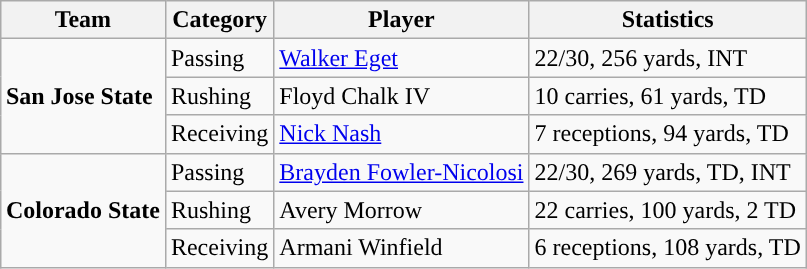<table class="wikitable" style="float: right;">
<tr>
<th>Team</th>
<th>Category</th>
<th>Player</th>
<th>Statistics</th>
</tr>
<tr>
<td rowspan=3><strong>San Jose State</strong></td>
<td>Passing</td>
<td><a href='#'>Walker Eget</a></td>
<td>22/30, 256 yards, INT</td>
</tr>
<tr>
<td>Rushing</td>
<td>Floyd Chalk IV</td>
<td>10 carries, 61 yards, TD</td>
</tr>
<tr>
<td>Receiving</td>
<td><a href='#'>Nick Nash</a></td>
<td>7 receptions, 94 yards, TD</td>
</tr>
<tr>
<td rowspan=3><strong>Colorado State</strong></td>
<td>Passing</td>
<td><a href='#'>Brayden Fowler-Nicolosi</a></td>
<td>22/30, 269 yards, TD, INT</td>
</tr>
<tr>
<td>Rushing</td>
<td>Avery Morrow</td>
<td>22 carries, 100 yards, 2 TD</td>
</tr>
<tr>
<td>Receiving</td>
<td>Armani Winfield</td>
<td>6 receptions, 108 yards, TD</td>
</tr>
</table>
